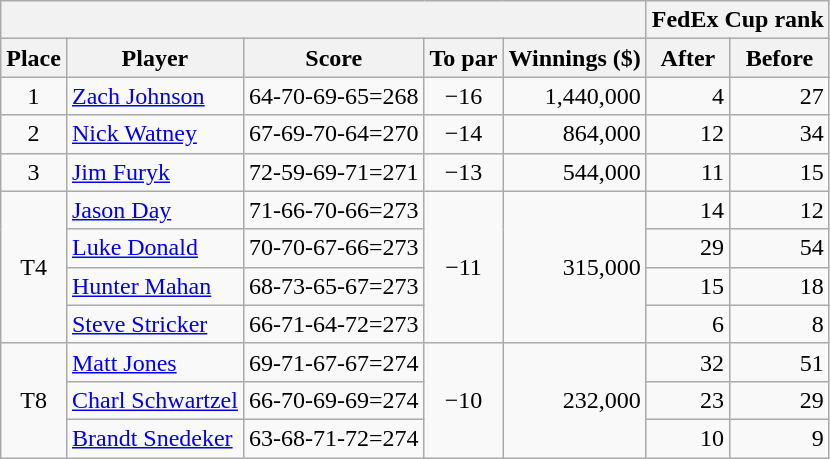<table class=wikitable>
<tr>
<th colspan=5></th>
<th colspan=2>FedEx Cup rank</th>
</tr>
<tr>
<th>Place</th>
<th>Player</th>
<th>Score</th>
<th>To par</th>
<th>Winnings ($)</th>
<th>After</th>
<th>Before</th>
</tr>
<tr>
<td align=center>1</td>
<td> <a href='#'>Zach Johnson</a></td>
<td>64-70-69-65=268</td>
<td align=center>−16</td>
<td align=right>1,440,000</td>
<td align=right>4</td>
<td align=right>27</td>
</tr>
<tr>
<td align=center>2</td>
<td> <a href='#'>Nick Watney</a></td>
<td>67-69-70-64=270</td>
<td align=center>−14</td>
<td align=right>864,000</td>
<td align=right>12</td>
<td align=right>34</td>
</tr>
<tr>
<td align=center>3</td>
<td> <a href='#'>Jim Furyk</a></td>
<td>72-59-69-71=271</td>
<td align=center>−13</td>
<td align=right>544,000</td>
<td align=right>11</td>
<td align=right>15</td>
</tr>
<tr>
<td align=center rowspan=4>T4</td>
<td> <a href='#'>Jason Day</a></td>
<td>71-66-70-66=273</td>
<td align=center rowspan=4>−11</td>
<td align=right rowspan=4>315,000</td>
<td align=right>14</td>
<td align=right>12</td>
</tr>
<tr>
<td> <a href='#'>Luke Donald</a></td>
<td>70-70-67-66=273</td>
<td align=right>29</td>
<td align=right>54</td>
</tr>
<tr>
<td> <a href='#'>Hunter Mahan</a></td>
<td>68-73-65-67=273</td>
<td align=right>15</td>
<td align=right>18</td>
</tr>
<tr>
<td> <a href='#'>Steve Stricker</a></td>
<td>66-71-64-72=273</td>
<td align=right>6</td>
<td align=right>8</td>
</tr>
<tr>
<td align=center rowspan=3>T8</td>
<td> <a href='#'>Matt Jones</a></td>
<td>69-71-67-67=274</td>
<td align=center rowspan=3>−10</td>
<td align=right rowspan=3>232,000</td>
<td align=right>32</td>
<td align=right>51</td>
</tr>
<tr>
<td> <a href='#'>Charl Schwartzel</a></td>
<td>66-70-69-69=274</td>
<td align=right>23</td>
<td align=right>29</td>
</tr>
<tr>
<td> <a href='#'>Brandt Snedeker</a></td>
<td>63-68-71-72=274</td>
<td align=right>10</td>
<td align=right>9</td>
</tr>
</table>
